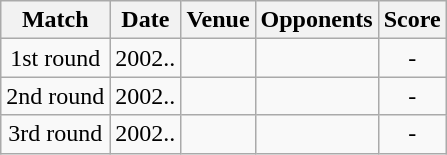<table class="wikitable" style="text-align:center;">
<tr>
<th>Match</th>
<th>Date</th>
<th>Venue</th>
<th>Opponents</th>
<th>Score</th>
</tr>
<tr>
<td>1st round</td>
<td>2002..</td>
<td></td>
<td></td>
<td>-</td>
</tr>
<tr>
<td>2nd round</td>
<td>2002..</td>
<td></td>
<td></td>
<td>-</td>
</tr>
<tr>
<td>3rd round</td>
<td>2002..</td>
<td></td>
<td></td>
<td>-</td>
</tr>
</table>
